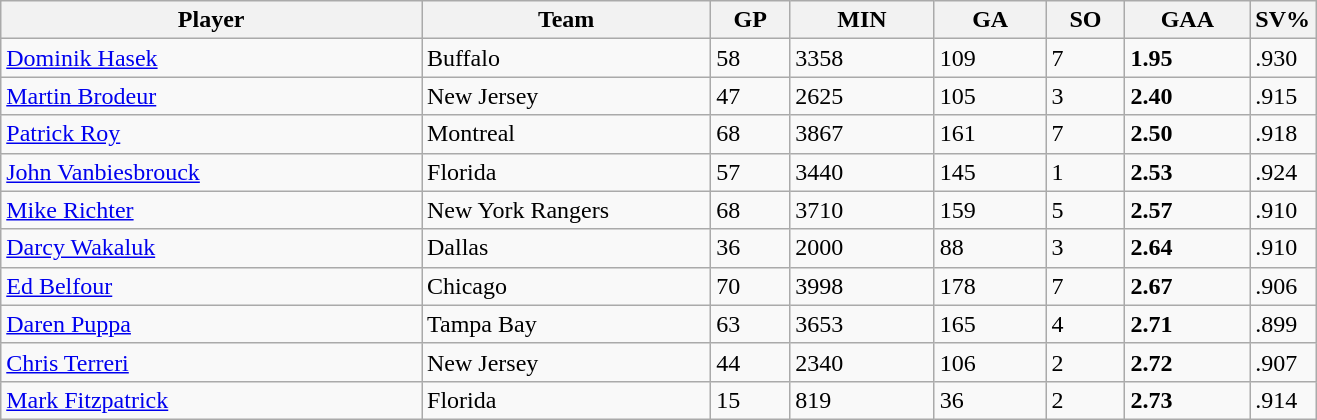<table class="wikitable">
<tr>
<th bgcolor="#DDDDFF" width="32%">Player</th>
<th bgcolor="#DDDDFF" width="22%">Team</th>
<th bgcolor="#DDDDFF" width="6%">GP</th>
<th bgcolor="#DDDDFF" width="11%">MIN</th>
<th bgcolor="#DDDDFF" width="8.5%">GA</th>
<th bgcolor="#DDDDFF" width="6%">SO</th>
<th bgcolor="#DDDDFF" width="9.5%">GAA</th>
<th bgcolor="#DDDDFF" width="15%">SV%</th>
</tr>
<tr>
<td><a href='#'>Dominik Hasek</a></td>
<td>Buffalo</td>
<td>58</td>
<td>3358</td>
<td>109</td>
<td>7</td>
<td><strong>1.95</strong></td>
<td>.930</td>
</tr>
<tr>
<td><a href='#'>Martin Brodeur</a></td>
<td>New Jersey</td>
<td>47</td>
<td>2625</td>
<td>105</td>
<td>3</td>
<td><strong>2.40</strong></td>
<td>.915</td>
</tr>
<tr>
<td><a href='#'>Patrick Roy</a></td>
<td>Montreal</td>
<td>68</td>
<td>3867</td>
<td>161</td>
<td>7</td>
<td><strong>2.50</strong></td>
<td>.918</td>
</tr>
<tr>
<td><a href='#'>John Vanbiesbrouck</a></td>
<td>Florida</td>
<td>57</td>
<td>3440</td>
<td>145</td>
<td>1</td>
<td><strong>2.53</strong></td>
<td>.924</td>
</tr>
<tr>
<td><a href='#'>Mike Richter</a></td>
<td>New York Rangers</td>
<td>68</td>
<td>3710</td>
<td>159</td>
<td>5</td>
<td><strong>2.57</strong></td>
<td>.910</td>
</tr>
<tr>
<td><a href='#'>Darcy Wakaluk</a></td>
<td>Dallas</td>
<td>36</td>
<td>2000</td>
<td>88</td>
<td>3</td>
<td><strong>2.64</strong></td>
<td>.910</td>
</tr>
<tr>
<td><a href='#'>Ed Belfour</a></td>
<td>Chicago</td>
<td>70</td>
<td>3998</td>
<td>178</td>
<td>7</td>
<td><strong>2.67</strong></td>
<td>.906</td>
</tr>
<tr>
<td><a href='#'>Daren Puppa</a></td>
<td>Tampa Bay</td>
<td>63</td>
<td>3653</td>
<td>165</td>
<td>4</td>
<td><strong>2.71</strong></td>
<td>.899</td>
</tr>
<tr>
<td><a href='#'>Chris Terreri</a></td>
<td>New Jersey</td>
<td>44</td>
<td>2340</td>
<td>106</td>
<td>2</td>
<td><strong>2.72</strong></td>
<td>.907</td>
</tr>
<tr>
<td><a href='#'>Mark Fitzpatrick</a></td>
<td>Florida</td>
<td>15</td>
<td>819</td>
<td>36</td>
<td>2</td>
<td><strong>2.73</strong></td>
<td>.914</td>
</tr>
</table>
